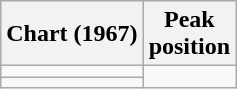<table class="wikitable sortable">
<tr>
<th>Chart (1967)</th>
<th>Peak<br>position</th>
</tr>
<tr>
<td></td>
</tr>
<tr>
<td></td>
</tr>
</table>
